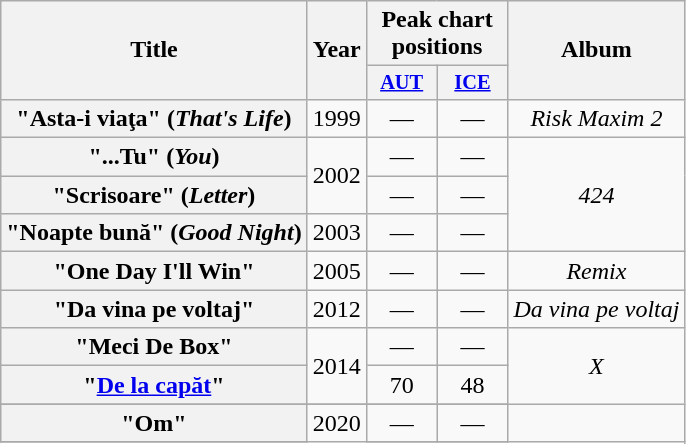<table class="wikitable plainrowheaders" style="text-align:center;">
<tr>
<th scope="col" rowspan="2">Title</th>
<th scope="col" rowspan="2">Year</th>
<th scope="col" colspan="2">Peak chart positions</th>
<th scope="col" rowspan="2">Album</th>
</tr>
<tr>
<th scope="col" style="width:3em;font-size:85%;"><a href='#'>AUT</a><br></th>
<th scope="col" style="width:3em;font-size:85%;"><a href='#'>ICE</a></th>
</tr>
<tr>
<th scope="row">"Asta-i viaţa" (<em>That's Life</em>)</th>
<td>1999</td>
<td>—</td>
<td>—</td>
<td><em>Risk Maxim 2</em></td>
</tr>
<tr>
<th scope="row">"...Tu" (<em>You</em>)</th>
<td rowspan="2">2002</td>
<td>—</td>
<td>—</td>
<td rowspan="3"><em>424</em></td>
</tr>
<tr>
<th scope="row">"Scrisoare" (<em>Letter</em>)</th>
<td>—</td>
<td>—</td>
</tr>
<tr>
<th scope="row">"Noapte bună" (<em>Good Night</em>)</th>
<td>2003</td>
<td>—</td>
<td>—</td>
</tr>
<tr>
<th scope="row">"One Day I'll Win"</th>
<td>2005</td>
<td>—</td>
<td>—</td>
<td><em>Remix</em></td>
</tr>
<tr>
<th scope="row">"Da vina pe voltaj"</th>
<td>2012</td>
<td>—</td>
<td>—</td>
<td><em>Da vina pe voltaj</em></td>
</tr>
<tr>
<th scope="row">"Meci De Box"</th>
<td rowspan="2">2014</td>
<td>—</td>
<td>—</td>
<td rowspan="3"><em>X</em></td>
</tr>
<tr>
<th scope="row">"<a href='#'>De la capăt</a>"</th>
<td>70</td>
<td>48</td>
</tr>
<tr>
</tr>
<tr>
<th scope="row">"Om"</th>
<td rowspan="2">2020</td>
<td>—</td>
<td>—</td>
</tr>
<tr>
</tr>
</table>
